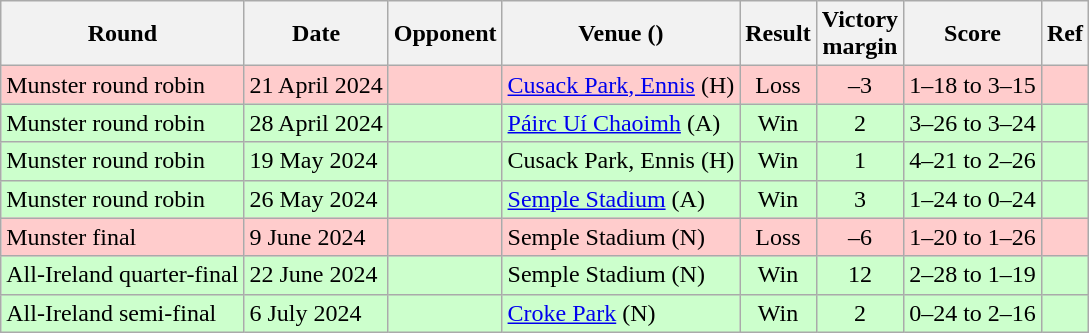<table class="wikitable">
<tr>
<th>Round</th>
<th>Date</th>
<th>Opponent</th>
<th>Venue ()</th>
<th>Result</th>
<th>Victory<br>margin</th>
<th>Score</th>
<th>Ref</th>
</tr>
<tr style="background-color: #fcc;">
<td>Munster round robin</td>
<td>21 April 2024</td>
<td> </td>
<td><a href='#'>Cusack Park, Ennis</a> (H)</td>
<td align="center">Loss</td>
<td align="center">–3</td>
<td align="center">1–18 to 3–15</td>
<td></td>
</tr>
<tr style="background-color: #cfc;">
<td>Munster round robin</td>
<td>28 April 2024</td>
<td> </td>
<td><a href='#'>Páirc Uí Chaoimh</a> (A)</td>
<td align="center">Win</td>
<td align="center">2</td>
<td align="center">3–26 to 3–24</td>
<td></td>
</tr>
<tr style="background-color: #cfc;">
<td>Munster round robin</td>
<td>19 May 2024</td>
<td> </td>
<td>Cusack Park, Ennis (H)</td>
<td align="center">Win</td>
<td align="center">1</td>
<td align="center">4–21 to 2–26</td>
<td></td>
</tr>
<tr style="background-color: #cfc;">
<td>Munster round robin</td>
<td>26 May 2024</td>
<td> </td>
<td><a href='#'>Semple Stadium</a> (A)</td>
<td align="center">Win</td>
<td align="center">3</td>
<td align="center">1–24 to 0–24</td>
<td></td>
</tr>
<tr style="background-color: #fcc;">
<td>Munster final</td>
<td>9 June 2024</td>
<td> </td>
<td>Semple Stadium (N)</td>
<td align="center">Loss</td>
<td align="center">–6</td>
<td align="center">1–20 to 1–26</td>
<td></td>
</tr>
<tr style="background-color: #cfc;">
<td>All-Ireland quarter-final</td>
<td>22 June 2024</td>
<td> </td>
<td>Semple Stadium (N)</td>
<td align="center">Win</td>
<td align="center">12</td>
<td align="center">2–28 to 1–19</td>
<td></td>
</tr>
<tr style="background-color: #cfc;">
<td>All-Ireland semi-final</td>
<td>6 July 2024</td>
<td> </td>
<td><a href='#'>Croke Park</a> (N)</td>
<td align="center">Win</td>
<td align="center">2</td>
<td align="center">0–24 to 2–16</td>
<td></td>
</tr>
</table>
